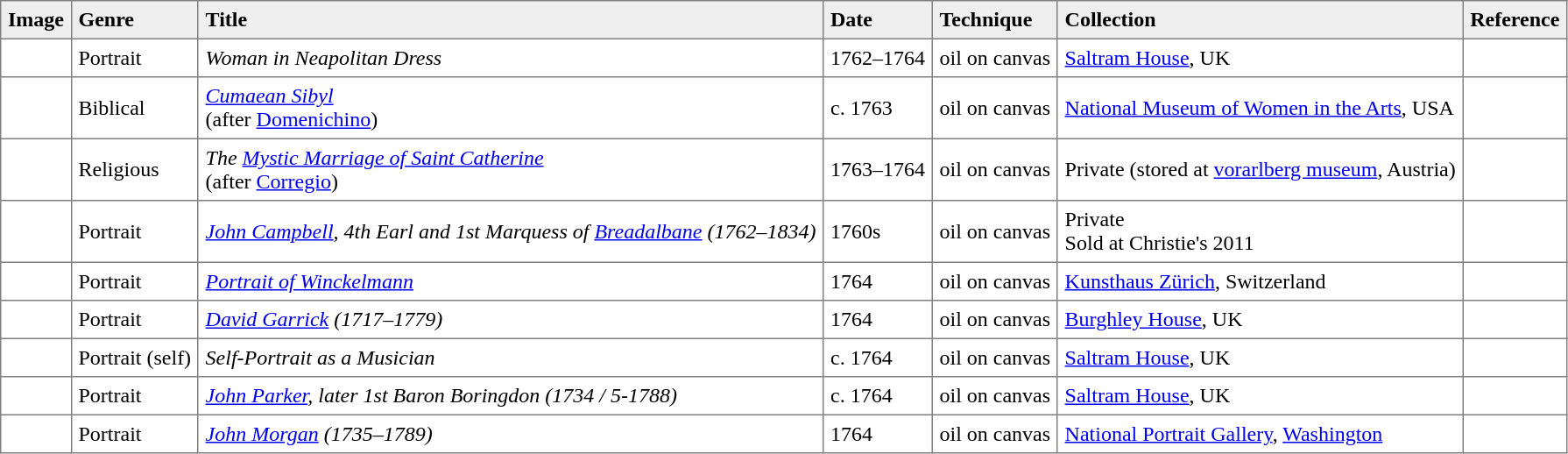<table border="1" align="gauche" cellspacing="0" cellpadding="5" style="text-align:left;border-collapse:collapse;margin-top:0.5em;">
<tr ---->
<th style="background:#efefef;">Image</th>
<th style="background:#efefef;">Genre</th>
<th style="background:#efefef;">Title</th>
<th style="background:#efefef;">Date</th>
<th style="background:#efefef;">Technique</th>
<th style="background:#efefef;">Collection</th>
<th style="background:#efefef;">Reference</th>
</tr>
<tr ---->
<td></td>
<td>Portrait</td>
<td><em>Woman in Neapolitan Dress</em></td>
<td>1762–1764</td>
<td>oil on canvas</td>
<td><a href='#'>Saltram House</a>, UK</td>
<td></td>
</tr>
<tr>
<td></td>
<td>Biblical</td>
<td><em><a href='#'>Cumaean Sibyl</a></em><br> (after <a href='#'>Domenichino</a>)</td>
<td>c. 1763</td>
<td>oil on canvas</td>
<td><a href='#'>National Museum of Women in the Arts</a>, USA</td>
<td></td>
</tr>
<tr>
<td></td>
<td>Religious</td>
<td><em>The <a href='#'>Mystic Marriage of Saint Catherine</a></em><br> (after <a href='#'>Corregio</a>)</td>
<td>1763–1764</td>
<td>oil on canvas</td>
<td>Private (stored at <a href='#'>vorarlberg museum</a>, Austria)</td>
<td></td>
</tr>
<tr>
<td></td>
<td>Portrait</td>
<td><em><a href='#'>John Campbell</a>, 4th Earl and 1st Marquess of <a href='#'>Breadalbane</a> (1762–1834)</em></td>
<td>1760s</td>
<td>oil on canvas</td>
<td>Private<br>Sold at Christie's 2011</td>
<td></td>
</tr>
<tr>
<td></td>
<td>Portrait</td>
<td><em><a href='#'>Portrait of Winckelmann</a></em></td>
<td>1764</td>
<td>oil on canvas</td>
<td><a href='#'>Kunsthaus Zürich</a>, Switzerland</td>
<td></td>
</tr>
<tr>
<td></td>
<td>Portrait</td>
<td><em><a href='#'>David Garrick</a> (1717–1779)</em></td>
<td>1764</td>
<td>oil on canvas</td>
<td><a href='#'>Burghley House</a>, UK</td>
<td></td>
</tr>
<tr>
<td></td>
<td>Portrait (self)</td>
<td><em>Self-Portrait as a Musician</em></td>
<td>c. 1764</td>
<td>oil on canvas</td>
<td><a href='#'>Saltram House</a>, UK</td>
<td></td>
</tr>
<tr>
<td></td>
<td>Portrait</td>
<td><em><a href='#'>John Parker</a>, later 1st Baron Boringdon (1734 / 5-1788)</em></td>
<td>c. 1764</td>
<td>oil on canvas</td>
<td><a href='#'>Saltram House</a>, UK</td>
<td></td>
</tr>
<tr>
<td></td>
<td>Portrait</td>
<td><em><a href='#'>John Morgan</a> (1735–1789)</em></td>
<td>1764</td>
<td>oil on canvas</td>
<td><a href='#'>National Portrait Gallery</a>, <a href='#'>Washington</a></td>
<td></td>
</tr>
</table>
